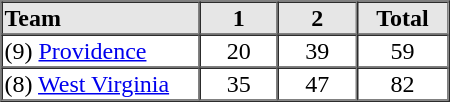<table border=1 cellspacing=0 width=300 style="margin-left:3em;">
<tr style="text-align:center; background-color:#e6e6e6;">
<th align=left width=25%>Team</th>
<th width=10%>1</th>
<th width=10%>2</th>
<th width=10%>Total</th>
</tr>
<tr style="text-align:center;">
<td align=left>(9) <a href='#'>Providence</a></td>
<td>20</td>
<td>39</td>
<td>59</td>
</tr>
<tr style="text-align:center;">
<td align=left>(8) <a href='#'>West Virginia</a></td>
<td>35</td>
<td>47</td>
<td>82</td>
</tr>
<tr style="text-align:center;">
</tr>
</table>
